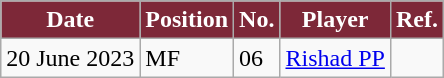<table class="wikitable plainrowheaders sortable">
<tr>
<th style="background:#7D2838; color:white;"><strong>Date</strong></th>
<th style="background:#7D2838; color:white;"><strong>Position</strong></th>
<th style="background:#7D2838; color:white;"><strong>No.</strong></th>
<th style="background:#7D2838; color:white;"><strong> Player</strong></th>
<th style="background:#7D2838; color:white;"><strong>Ref.</strong></th>
</tr>
<tr>
<td>20 June 2023</td>
<td>MF</td>
<td>06</td>
<td> <a href='#'>Rishad PP</a></td>
<td></td>
</tr>
</table>
